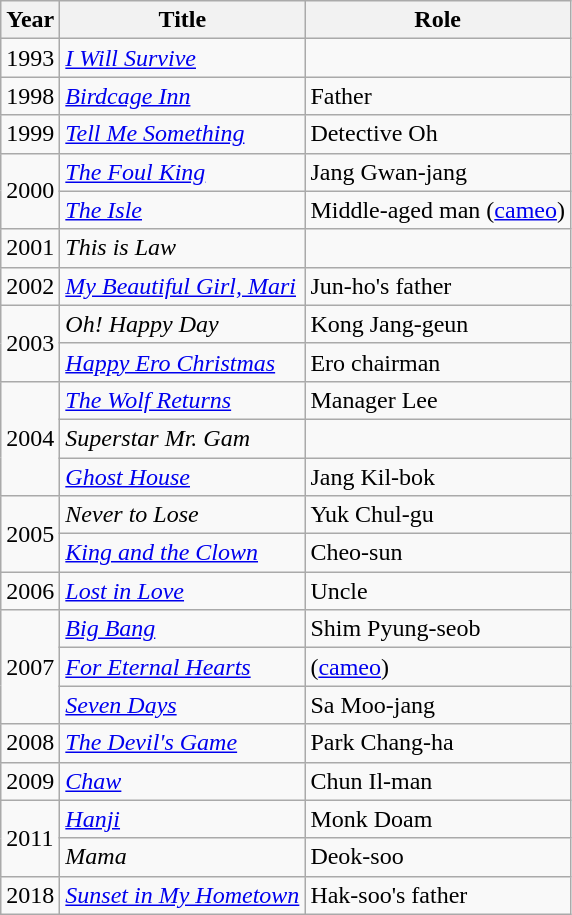<table class="wikitable sortable">
<tr>
<th>Year</th>
<th>Title</th>
<th>Role</th>
</tr>
<tr>
<td>1993</td>
<td><em><a href='#'>I Will Survive</a></em></td>
<td></td>
</tr>
<tr>
<td>1998</td>
<td><em><a href='#'>Birdcage Inn</a></em></td>
<td>Father</td>
</tr>
<tr>
<td>1999</td>
<td><em><a href='#'>Tell Me Something</a></em></td>
<td>Detective Oh</td>
</tr>
<tr>
<td rowspan=2>2000</td>
<td><em><a href='#'>The Foul King</a></em></td>
<td>Jang Gwan-jang</td>
</tr>
<tr>
<td><em><a href='#'>The Isle</a></em></td>
<td>Middle-aged man (<a href='#'>cameo</a>)</td>
</tr>
<tr>
<td>2001</td>
<td><em>This is Law</em></td>
<td></td>
</tr>
<tr>
<td>2002</td>
<td><em><a href='#'>My Beautiful Girl, Mari</a></em></td>
<td>Jun-ho's father</td>
</tr>
<tr>
<td rowspan=2>2003</td>
<td><em>Oh! Happy Day</em></td>
<td>Kong Jang-geun</td>
</tr>
<tr>
<td><em><a href='#'>Happy Ero Christmas</a></em></td>
<td>Ero chairman</td>
</tr>
<tr>
<td rowspan=3>2004</td>
<td><em><a href='#'>The Wolf Returns</a></em></td>
<td>Manager Lee</td>
</tr>
<tr>
<td><em>Superstar Mr. Gam</em></td>
<td></td>
</tr>
<tr>
<td><em><a href='#'>Ghost House</a></em></td>
<td>Jang Kil-bok</td>
</tr>
<tr>
<td rowspan=2>2005</td>
<td><em>Never to Lose</em></td>
<td>Yuk Chul-gu</td>
</tr>
<tr>
<td><em><a href='#'>King and the Clown</a></em></td>
<td>Cheo-sun</td>
</tr>
<tr>
<td>2006</td>
<td><em><a href='#'>Lost in Love</a></em></td>
<td>Uncle</td>
</tr>
<tr>
<td rowspan=3>2007</td>
<td><em><a href='#'>Big Bang</a></em></td>
<td>Shim Pyung-seob</td>
</tr>
<tr>
<td><em><a href='#'>For Eternal Hearts</a></em></td>
<td>(<a href='#'>cameo</a>)</td>
</tr>
<tr>
<td><em><a href='#'>Seven Days</a></em></td>
<td>Sa Moo-jang</td>
</tr>
<tr>
<td>2008</td>
<td><em><a href='#'>The Devil's Game</a></em></td>
<td>Park Chang-ha</td>
</tr>
<tr>
<td>2009</td>
<td><em><a href='#'>Chaw</a></em></td>
<td>Chun Il-man</td>
</tr>
<tr>
<td rowspan=2>2011</td>
<td><em><a href='#'>Hanji</a></em></td>
<td>Monk Doam</td>
</tr>
<tr>
<td><em>Mama</em></td>
<td>Deok-soo</td>
</tr>
<tr>
<td>2018</td>
<td><em><a href='#'>Sunset in My Hometown</a></em></td>
<td>Hak-soo's father</td>
</tr>
</table>
